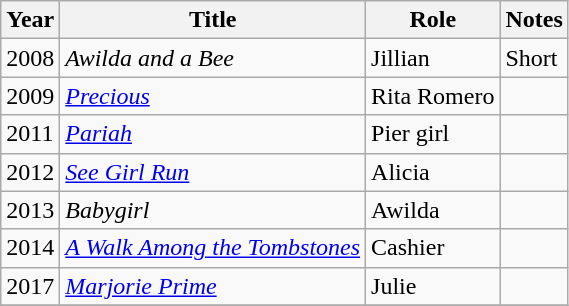<table class="wikitable sortable">
<tr>
<th>Year</th>
<th>Title</th>
<th>Role</th>
<th class="unsortable">Notes</th>
</tr>
<tr>
<td>2008</td>
<td><em>Awilda and a Bee</em></td>
<td>Jillian</td>
<td>Short</td>
</tr>
<tr>
<td>2009</td>
<td><em><a href='#'>Precious</a></em></td>
<td>Rita Romero</td>
<td></td>
</tr>
<tr>
<td>2011</td>
<td><em><a href='#'>Pariah</a></em></td>
<td>Pier girl</td>
<td></td>
</tr>
<tr>
<td>2012</td>
<td><em><a href='#'>See Girl Run</a></em></td>
<td>Alicia</td>
<td></td>
</tr>
<tr>
<td>2013</td>
<td><em>Babygirl</em></td>
<td>Awilda</td>
<td></td>
</tr>
<tr>
<td>2014</td>
<td><em><a href='#'>A Walk Among the Tombstones</a></em></td>
<td>Cashier</td>
<td></td>
</tr>
<tr>
<td>2017</td>
<td><em><a href='#'>Marjorie Prime</a></em></td>
<td>Julie</td>
<td></td>
</tr>
<tr>
</tr>
</table>
